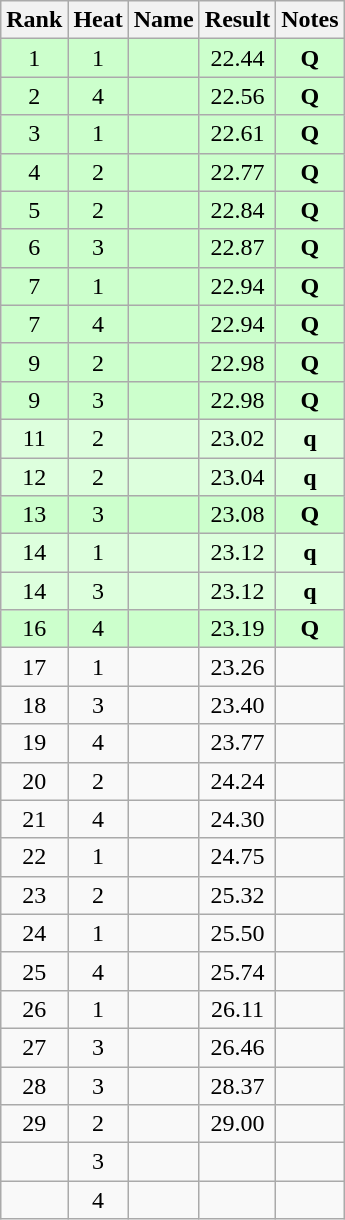<table class="sortable wikitable">
<tr>
<th>Rank</th>
<th>Heat</th>
<th>Name</th>
<th>Result</th>
<th>Notes</th>
</tr>
<tr style="background:#ccffcc;" align="center">
<td>1</td>
<td>1</td>
<td align="left"></td>
<td>22.44</td>
<td><strong>Q</strong></td>
</tr>
<tr style="background:#ccffcc;" align="center">
<td>2</td>
<td>4</td>
<td align="left"></td>
<td>22.56</td>
<td><strong>Q</strong></td>
</tr>
<tr style="background:#ccffcc;" align="center">
<td>3</td>
<td>1</td>
<td align="left"></td>
<td>22.61</td>
<td><strong>Q</strong></td>
</tr>
<tr style="background:#ccffcc;" align="center">
<td>4</td>
<td>2</td>
<td align="left"></td>
<td>22.77</td>
<td><strong>Q</strong></td>
</tr>
<tr style="background:#ccffcc;" align="center">
<td>5</td>
<td>2</td>
<td align="left"></td>
<td>22.84</td>
<td><strong>Q</strong></td>
</tr>
<tr style="background:#ccffcc;" align="center">
<td>6</td>
<td>3</td>
<td align="left"></td>
<td>22.87</td>
<td><strong>Q</strong></td>
</tr>
<tr style="background:#ccffcc;" align="center">
<td>7</td>
<td>1</td>
<td align="left"></td>
<td>22.94</td>
<td><strong>Q</strong></td>
</tr>
<tr style="background:#ccffcc;" align="center">
<td>7</td>
<td>4</td>
<td align="left"></td>
<td>22.94</td>
<td><strong>Q</strong></td>
</tr>
<tr style="background:#ccffcc;" align="center">
<td>9</td>
<td>2</td>
<td align="left"></td>
<td>22.98</td>
<td><strong>Q</strong></td>
</tr>
<tr style="background:#ccffcc;" align="center">
<td>9</td>
<td>3</td>
<td align="left"></td>
<td>22.98</td>
<td><strong>Q</strong></td>
</tr>
<tr style="background:#ddffdd;" align="center">
<td>11</td>
<td>2</td>
<td align="left"></td>
<td>23.02</td>
<td><strong>q</strong></td>
</tr>
<tr style="background:#ddffdd;" align="center">
<td>12</td>
<td>2</td>
<td align="left"></td>
<td>23.04</td>
<td><strong>q</strong></td>
</tr>
<tr style="background:#ccffcc;" align="center">
<td>13</td>
<td>3</td>
<td align="left"></td>
<td>23.08</td>
<td><strong>Q</strong></td>
</tr>
<tr style="background:#ddffdd;" align="center">
<td>14</td>
<td>1</td>
<td align="left"></td>
<td>23.12</td>
<td><strong>q</strong></td>
</tr>
<tr style="background:#ddffdd;" align="center">
<td>14</td>
<td>3</td>
<td align="left"></td>
<td>23.12</td>
<td><strong>q</strong></td>
</tr>
<tr style="background:#ccffcc;" align="center">
<td>16</td>
<td>4</td>
<td align="left"></td>
<td>23.19</td>
<td><strong>Q</strong></td>
</tr>
<tr align="center">
<td>17</td>
<td>1</td>
<td align="left"></td>
<td>23.26</td>
<td></td>
</tr>
<tr align="center">
<td>18</td>
<td>3</td>
<td align="left"></td>
<td>23.40</td>
<td></td>
</tr>
<tr align="center">
<td>19</td>
<td>4</td>
<td align="left"></td>
<td>23.77</td>
<td></td>
</tr>
<tr align="center">
<td>20</td>
<td>2</td>
<td align="left"></td>
<td>24.24</td>
<td></td>
</tr>
<tr align="center">
<td>21</td>
<td>4</td>
<td align="left"></td>
<td>24.30</td>
<td></td>
</tr>
<tr align="center">
<td>22</td>
<td>1</td>
<td align="left"></td>
<td>24.75</td>
<td></td>
</tr>
<tr align="center">
<td>23</td>
<td>2</td>
<td align="left"></td>
<td>25.32</td>
<td></td>
</tr>
<tr align="center">
<td>24</td>
<td>1</td>
<td align="left"></td>
<td>25.50</td>
<td></td>
</tr>
<tr align="center">
<td>25</td>
<td>4</td>
<td align="left"></td>
<td>25.74</td>
<td></td>
</tr>
<tr align="center">
<td>26</td>
<td>1</td>
<td align="left"></td>
<td>26.11</td>
<td></td>
</tr>
<tr align="center">
<td>27</td>
<td>3</td>
<td align="left"></td>
<td>26.46</td>
<td></td>
</tr>
<tr align="center">
<td>28</td>
<td>3</td>
<td align="left"></td>
<td>28.37</td>
<td></td>
</tr>
<tr align="center">
<td>29</td>
<td>2</td>
<td align="left"></td>
<td>29.00</td>
<td></td>
</tr>
<tr align="center">
<td></td>
<td>3</td>
<td align="left"></td>
<td></td>
<td></td>
</tr>
<tr align="center">
<td></td>
<td>4</td>
<td align="left"></td>
<td></td>
<td></td>
</tr>
</table>
